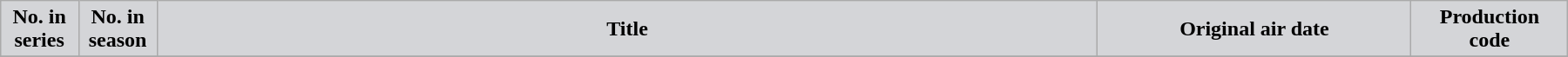<table class="wikitable plainrowheaders" width="95%" style="margin:auto;">
<tr>
<th width="5%" style="background-color: #d4d5d8; color:#000000;">No. in<br>series</th>
<th width="5%" style="background-color: #d4d5d8; color:#000000;">No. in<br>season</th>
<th style="background-color: #d4d5d8; color:#000000;">Title</th>
<th width="20%" style="background-color: #d4d5d8; color:#000000;">Original air date</th>
<th width="10%" style="background-color: #d4d5d8; color:#000000;">Production<br>code</th>
</tr>
<tr }>
</tr>
</table>
